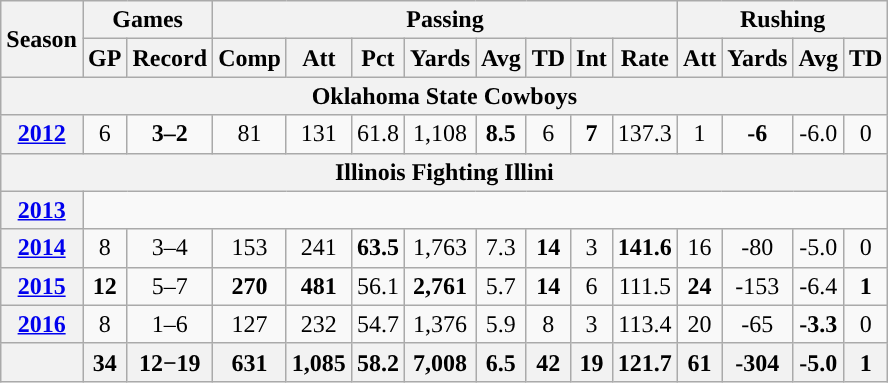<table class="wikitable" style="text-align:center;">
<tr>
<th rowspan="2">Season</th>
<th colspan="2">Games</th>
<th colspan="8">Passing</th>
<th colspan="4">Rushing</th>
</tr>
<tr>
<th>GP</th>
<th>Record</th>
<th>Comp</th>
<th>Att</th>
<th>Pct</th>
<th>Yards</th>
<th>Avg</th>
<th>TD</th>
<th>Int</th>
<th>Rate</th>
<th>Att</th>
<th>Yards</th>
<th>Avg</th>
<th>TD</th>
</tr>
<tr>
<th colspan="16">Oklahoma State Cowboys</th>
</tr>
<tr>
<th><a href='#'>2012</a></th>
<td>6</td>
<td><strong>3–2</strong></td>
<td>81</td>
<td>131</td>
<td>61.8</td>
<td>1,108</td>
<td><strong>8.5</strong></td>
<td>6</td>
<td><strong>7</strong></td>
<td>137.3</td>
<td>1</td>
<td><strong>-6</strong></td>
<td>-6.0</td>
<td>0</td>
</tr>
<tr>
<th colspan="16">Illinois Fighting Illini</th>
</tr>
<tr>
<th><a href='#'>2013</a></th>
<td colspan="14"></td>
</tr>
<tr>
<th><a href='#'>2014</a></th>
<td>8</td>
<td>3–4</td>
<td>153</td>
<td>241</td>
<td><strong>63.5</strong></td>
<td>1,763</td>
<td>7.3</td>
<td><strong>14</strong></td>
<td>3</td>
<td><strong>141.6</strong></td>
<td>16</td>
<td>-80</td>
<td>-5.0</td>
<td>0</td>
</tr>
<tr>
<th><a href='#'>2015</a></th>
<td><strong>12</strong></td>
<td>5–7</td>
<td><strong>270</strong></td>
<td><strong>481</strong></td>
<td>56.1</td>
<td><strong>2,761</strong></td>
<td>5.7</td>
<td><strong>14</strong></td>
<td>6</td>
<td>111.5</td>
<td><strong>24</strong></td>
<td>-153</td>
<td>-6.4</td>
<td><strong>1</strong></td>
</tr>
<tr>
<th><a href='#'>2016</a></th>
<td>8</td>
<td>1–6</td>
<td>127</td>
<td>232</td>
<td>54.7</td>
<td>1,376</td>
<td>5.9</td>
<td>8</td>
<td>3</td>
<td>113.4</td>
<td>20</td>
<td>-65</td>
<td><strong>-3.3</strong></td>
<td>0</td>
</tr>
<tr>
<th></th>
<th>34</th>
<th>12−19</th>
<th>631</th>
<th>1,085</th>
<th>58.2</th>
<th>7,008</th>
<th>6.5</th>
<th>42</th>
<th>19</th>
<th>121.7</th>
<th>61</th>
<th>-304</th>
<th>-5.0</th>
<th>1</th>
</tr>
</table>
